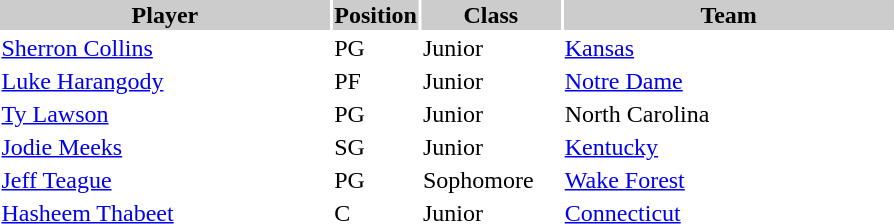<table style="width:600px" "border:'1' 'solid' 'gray' ">
<tr>
<th style="background:#CCCCCC;width:40%">Player</th>
<th style="background:#CCCCCC;width:4%">Position</th>
<th style="background:#CCCCCC;width:16%">Class</th>
<th style="background:#CCCCCC;width:40%">Team</th>
</tr>
<tr>
<td><a href='#'>Sherron Collins</a></td>
<td>PG</td>
<td>Junior</td>
<td><a href='#'>Kansas</a></td>
</tr>
<tr>
<td><a href='#'>Luke Harangody</a></td>
<td>PF</td>
<td>Junior</td>
<td><a href='#'>Notre Dame</a></td>
</tr>
<tr>
<td><a href='#'>Ty Lawson</a></td>
<td>PG</td>
<td>Junior</td>
<td>North Carolina</td>
</tr>
<tr>
<td><a href='#'>Jodie Meeks</a></td>
<td>SG</td>
<td>Junior</td>
<td><a href='#'>Kentucky</a></td>
</tr>
<tr>
<td><a href='#'>Jeff Teague</a></td>
<td>PG</td>
<td>Sophomore</td>
<td><a href='#'>Wake Forest</a></td>
</tr>
<tr>
<td><a href='#'>Hasheem Thabeet</a></td>
<td>C</td>
<td>Junior</td>
<td><a href='#'>Connecticut</a></td>
</tr>
</table>
